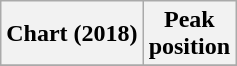<table class="wikitable sortable plainrowheaders" style="text-align:center">
<tr>
<th scope="col">Chart (2018)</th>
<th scope="col">Peak<br> position</th>
</tr>
<tr>
</tr>
</table>
